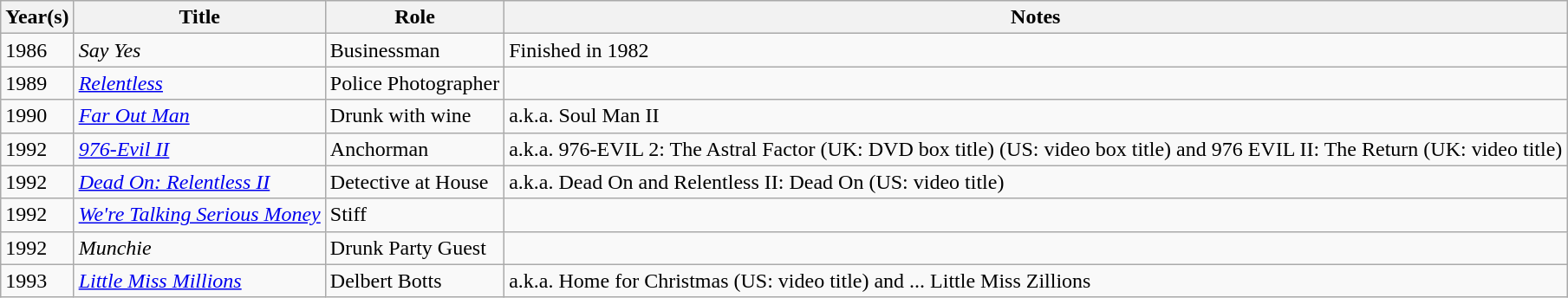<table class="wikitable sortable">
<tr>
<th>Year(s)</th>
<th>Title</th>
<th>Role</th>
<th class="unsortable">Notes</th>
</tr>
<tr>
<td>1986</td>
<td><em>Say Yes</em></td>
<td>Businessman</td>
<td>Finished in 1982</td>
</tr>
<tr>
<td>1989</td>
<td><em><a href='#'>Relentless</a></em></td>
<td>Police Photographer</td>
<td></td>
</tr>
<tr>
<td>1990</td>
<td><em><a href='#'>Far Out Man</a></em></td>
<td>Drunk with wine</td>
<td>a.k.a. Soul Man II</td>
</tr>
<tr>
<td>1992</td>
<td><em><a href='#'>976-Evil II</a></em></td>
<td>Anchorman</td>
<td>a.k.a. 976-EVIL 2: The Astral Factor (UK: DVD box title) (US: video box title) and 976 EVIL II: The Return (UK: video title)</td>
</tr>
<tr>
<td>1992</td>
<td><em><a href='#'>Dead On: Relentless II</a></em></td>
<td>Detective at House</td>
<td>a.k.a. Dead On and Relentless II: Dead On (US: video title)</td>
</tr>
<tr>
<td>1992</td>
<td><em><a href='#'>We're Talking Serious Money</a></em></td>
<td>Stiff</td>
<td></td>
</tr>
<tr>
<td>1992</td>
<td><em>Munchie</em></td>
<td>Drunk Party Guest</td>
<td></td>
</tr>
<tr>
<td>1993</td>
<td><em><a href='#'>Little Miss Millions</a></em></td>
<td>Delbert Botts</td>
<td>a.k.a. Home for Christmas (US: video title) and ... Little Miss Zillions</td>
</tr>
</table>
